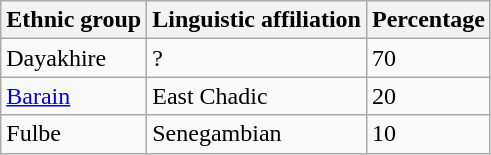<table class="wikitable">
<tr>
<th>Ethnic group</th>
<th>Linguistic affiliation</th>
<th>Percentage</th>
</tr>
<tr>
<td>Dayakhire</td>
<td>?</td>
<td>70</td>
</tr>
<tr>
<td><a href='#'>Barain</a></td>
<td>East Chadic</td>
<td>20</td>
</tr>
<tr>
<td>Fulbe</td>
<td>Senegambian</td>
<td>10</td>
</tr>
</table>
